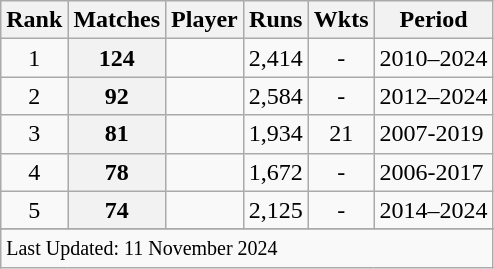<table class="wikitable plainrowheaders sortable">
<tr>
<th scope=col>Rank</th>
<th scope=col>Matches</th>
<th scope=col>Player</th>
<th scope=col>Runs</th>
<th scope=col>Wkts</th>
<th scope=col>Period</th>
</tr>
<tr>
<td align=center>1</td>
<th scope=row style=text-align:center;>124</th>
<td></td>
<td align=center>2,414</td>
<td align=center>-</td>
<td>2010–2024</td>
</tr>
<tr>
<td align=center>2</td>
<th scope=row style=text-align:center;>92</th>
<td></td>
<td align=center>2,584</td>
<td align=center>-</td>
<td>2012–2024</td>
</tr>
<tr>
<td align=center>3</td>
<th scope=row style=text-align:center;>81</th>
<td></td>
<td align=center>1,934</td>
<td align=center>21</td>
<td>2007-2019</td>
</tr>
<tr>
<td align=center>4</td>
<th scope=row style=text-align:center;>78</th>
<td></td>
<td align=center>1,672</td>
<td align=center>-</td>
<td>2006-2017</td>
</tr>
<tr>
<td align=center>5</td>
<th scope=row style=text-align:center;>74</th>
<td></td>
<td align=center>2,125</td>
<td align=center>-</td>
<td>2014–2024</td>
</tr>
<tr>
</tr>
<tr class=sortbottom>
<td colspan=6><small>Last Updated: 11 November 2024</small></td>
</tr>
</table>
